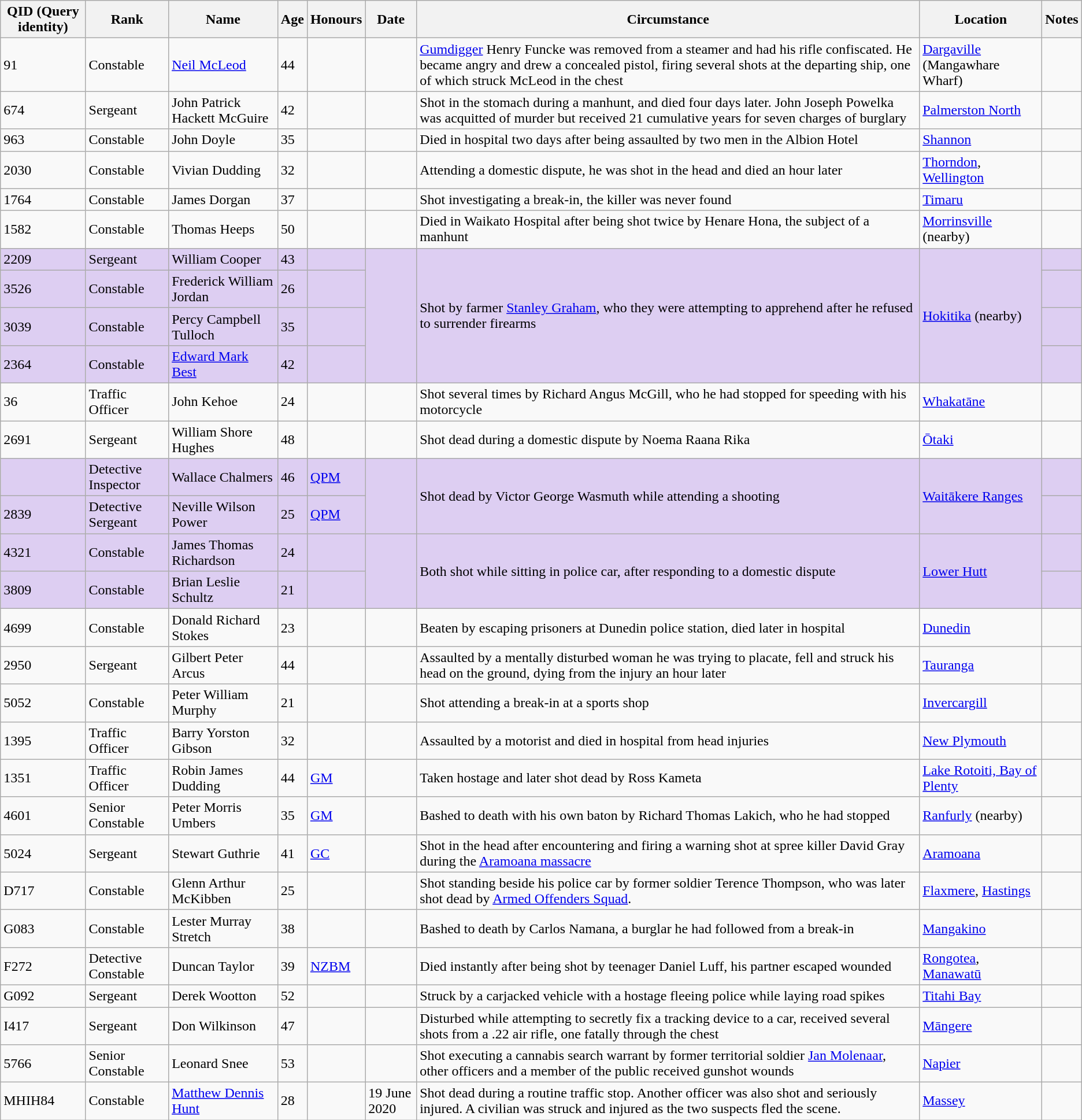<table class="wikitable sortable">
<tr>
<th>QID (Query identity)</th>
<th class="unsortable">Rank</th>
<th>Name</th>
<th>Age</th>
<th>Honours</th>
<th>Date</th>
<th class="unsortable">Circumstance</th>
<th>Location</th>
<th class="unsortable">Notes</th>
</tr>
<tr>
<td>91</td>
<td>Constable</td>
<td><a href='#'>Neil McLeod</a></td>
<td>44</td>
<td></td>
<td></td>
<td><a href='#'>Gumdigger</a> Henry Funcke was removed from a steamer and had his rifle confiscated. He became angry and drew a concealed pistol, firing several shots at the departing ship, one of which struck McLeod in the chest</td>
<td><a href='#'>Dargaville</a> (Mangawhare Wharf)</td>
<td></td>
</tr>
<tr>
<td>674</td>
<td>Sergeant</td>
<td>John Patrick Hackett McGuire</td>
<td>42</td>
<td></td>
<td></td>
<td>Shot in the stomach during a manhunt, and died four days later. John Joseph Powelka was acquitted of murder but received 21 cumulative years for seven charges of burglary</td>
<td><a href='#'>Palmerston North</a></td>
<td></td>
</tr>
<tr>
<td>963</td>
<td>Constable</td>
<td>John Doyle</td>
<td>35</td>
<td></td>
<td></td>
<td>Died in hospital two days after being assaulted by two men in the Albion Hotel</td>
<td><a href='#'>Shannon</a></td>
<td></td>
</tr>
<tr>
<td>2030</td>
<td>Constable</td>
<td>Vivian Dudding</td>
<td>32</td>
<td></td>
<td></td>
<td>Attending a domestic dispute, he was shot in the head and died an hour later</td>
<td><a href='#'>Thorndon</a>, <a href='#'>Wellington</a></td>
<td></td>
</tr>
<tr>
<td>1764</td>
<td>Constable</td>
<td>James Dorgan</td>
<td>37</td>
<td></td>
<td></td>
<td>Shot investigating a break-in, the killer was never found</td>
<td><a href='#'>Timaru</a></td>
<td></td>
</tr>
<tr>
<td>1582</td>
<td>Constable</td>
<td>Thomas Heeps</td>
<td>50</td>
<td></td>
<td></td>
<td>Died in Waikato Hospital after being shot twice by Henare Hona, the subject of a manhunt</td>
<td><a href='#'>Morrinsville</a> (nearby)</td>
<td></td>
</tr>
<tr style="background:#ddcef2;">
<td>2209</td>
<td>Sergeant</td>
<td>William Cooper</td>
<td>43</td>
<td></td>
<td rowspan=4></td>
<td rowspan=4>Shot by farmer <a href='#'>Stanley Graham</a>, who they were attempting to apprehend after he refused to surrender firearms</td>
<td rowspan=4><a href='#'>Hokitika</a> (nearby)</td>
<td></td>
</tr>
<tr style="background:#ddcef2;">
<td>3526</td>
<td>Constable</td>
<td>Frederick William Jordan</td>
<td>26</td>
<td></td>
<td></td>
</tr>
<tr style="background:#ddcef2;">
<td>3039</td>
<td>Constable</td>
<td>Percy Campbell Tulloch</td>
<td>35</td>
<td></td>
<td></td>
</tr>
<tr style="background:#ddcef2;">
<td>2364</td>
<td>Constable</td>
<td><a href='#'>Edward Mark Best</a></td>
<td>42</td>
<td></td>
<td></td>
</tr>
<tr>
<td>36</td>
<td>Traffic Officer</td>
<td>John Kehoe</td>
<td>24</td>
<td></td>
<td></td>
<td>Shot several times by Richard Angus McGill, who he had stopped for speeding with his motorcycle</td>
<td><a href='#'>Whakatāne</a></td>
<td></td>
</tr>
<tr>
<td>2691</td>
<td>Sergeant</td>
<td>William Shore Hughes</td>
<td>48</td>
<td></td>
<td></td>
<td>Shot dead during a domestic dispute by Noema Raana Rika</td>
<td><a href='#'>Ōtaki</a></td>
<td></td>
</tr>
<tr style="background:#ddcef2;">
<td></td>
<td>Detective Inspector</td>
<td>Wallace Chalmers</td>
<td>46</td>
<td><a href='#'>QPM</a></td>
<td rowspan=2></td>
<td rowspan=2>Shot dead by Victor George Wasmuth while attending a shooting</td>
<td rowspan=2><a href='#'>Waitākere Ranges</a></td>
<td></td>
</tr>
<tr style="background:#ddcef2;">
<td>2839</td>
<td>Detective Sergeant</td>
<td>Neville Wilson Power</td>
<td>25</td>
<td><a href='#'>QPM</a></td>
<td></td>
</tr>
<tr style="background:#ddcef2;">
<td>4321</td>
<td>Constable</td>
<td>James Thomas Richardson</td>
<td>24</td>
<td></td>
<td rowspan=2></td>
<td rowspan=2>Both shot while sitting in police car, after responding to a domestic dispute</td>
<td rowspan=2><a href='#'>Lower Hutt</a></td>
<td></td>
</tr>
<tr style="background:#ddcef2;">
<td>3809</td>
<td>Constable</td>
<td>Brian Leslie Schultz</td>
<td>21</td>
<td></td>
<td></td>
</tr>
<tr>
<td>4699</td>
<td>Constable</td>
<td>Donald Richard Stokes</td>
<td>23</td>
<td></td>
<td></td>
<td>Beaten by escaping prisoners at Dunedin police station, died later in hospital</td>
<td><a href='#'>Dunedin</a></td>
<td></td>
</tr>
<tr>
<td>2950</td>
<td>Sergeant</td>
<td>Gilbert Peter Arcus</td>
<td>44</td>
<td></td>
<td></td>
<td>Assaulted by a mentally disturbed woman he was trying to placate, fell and struck his head on the ground, dying from the injury an hour later</td>
<td><a href='#'>Tauranga</a></td>
<td></td>
</tr>
<tr>
<td>5052</td>
<td>Constable</td>
<td>Peter William Murphy</td>
<td>21</td>
<td></td>
<td></td>
<td>Shot attending a break-in at a sports shop</td>
<td><a href='#'>Invercargill</a></td>
<td></td>
</tr>
<tr>
<td>1395</td>
<td>Traffic Officer</td>
<td>Barry Yorston Gibson</td>
<td>32</td>
<td></td>
<td></td>
<td>Assaulted by a motorist and died in hospital from head injuries</td>
<td><a href='#'>New Plymouth</a></td>
<td></td>
</tr>
<tr>
<td>1351</td>
<td>Traffic Officer</td>
<td>Robin James Dudding</td>
<td>44</td>
<td><a href='#'>GM</a></td>
<td></td>
<td>Taken hostage and later shot dead by Ross Kameta</td>
<td><a href='#'>Lake Rotoiti, Bay of Plenty</a></td>
<td></td>
</tr>
<tr>
<td>4601</td>
<td>Senior Constable</td>
<td>Peter Morris Umbers</td>
<td>35</td>
<td><a href='#'>GM</a></td>
<td></td>
<td>Bashed to death with his own baton by Richard Thomas Lakich, who he had stopped</td>
<td><a href='#'>Ranfurly</a> (nearby)</td>
<td></td>
</tr>
<tr>
<td>5024</td>
<td>Sergeant</td>
<td>Stewart Guthrie</td>
<td>41</td>
<td><a href='#'>GC</a></td>
<td></td>
<td>Shot in the head after encountering and firing a warning shot at spree killer David Gray during the <a href='#'>Aramoana massacre</a></td>
<td><a href='#'>Aramoana</a></td>
<td></td>
</tr>
<tr>
<td id="McKibben">D717</td>
<td>Constable</td>
<td>Glenn Arthur McKibben</td>
<td>25</td>
<td></td>
<td></td>
<td>Shot standing beside his police car by former soldier Terence Thompson, who was later shot dead by <a href='#'>Armed Offenders Squad</a>.</td>
<td><a href='#'>Flaxmere</a>, <a href='#'>Hastings</a></td>
<td></td>
</tr>
<tr>
<td>G083</td>
<td>Constable</td>
<td>Lester Murray Stretch</td>
<td>38</td>
<td></td>
<td></td>
<td>Bashed to death by Carlos Namana, a burglar he had followed from a break-in</td>
<td><a href='#'>Mangakino</a></td>
<td></td>
</tr>
<tr>
<td>F272</td>
<td>Detective Constable</td>
<td>Duncan Taylor</td>
<td>39</td>
<td><a href='#'>NZBM</a></td>
<td></td>
<td>Died instantly after being shot by teenager Daniel Luff, his partner escaped wounded</td>
<td><a href='#'>Rongotea</a>, <a href='#'>Manawatū</a></td>
<td></td>
</tr>
<tr>
<td>G092</td>
<td>Sergeant</td>
<td>Derek Wootton</td>
<td>52</td>
<td></td>
<td></td>
<td>Struck by a carjacked vehicle with a hostage fleeing police while laying road spikes</td>
<td><a href='#'>Titahi Bay</a></td>
<td></td>
</tr>
<tr>
<td>I417</td>
<td>Sergeant</td>
<td>Don Wilkinson</td>
<td>47</td>
<td></td>
<td></td>
<td>Disturbed while attempting to secretly fix a tracking device to a car, received several shots from a .22 air rifle, one fatally through the chest</td>
<td><a href='#'>Māngere</a></td>
<td></td>
</tr>
<tr>
<td>5766</td>
<td>Senior Constable</td>
<td>Leonard Snee</td>
<td>53</td>
<td></td>
<td></td>
<td>Shot executing a cannabis search warrant by former territorial soldier <a href='#'>Jan Molenaar</a>, other officers and a member of the public received gunshot wounds</td>
<td><a href='#'>Napier</a></td>
<td></td>
</tr>
<tr>
<td>MHIH84</td>
<td>Constable</td>
<td><a href='#'>Matthew Dennis Hunt</a></td>
<td>28</td>
<td></td>
<td>19 June 2020</td>
<td>Shot dead during a routine traffic stop. Another officer was also shot and seriously injured. A civilian was struck and injured as the two suspects fled the scene.</td>
<td><a href='#'>Massey</a></td>
<td></td>
</tr>
</table>
